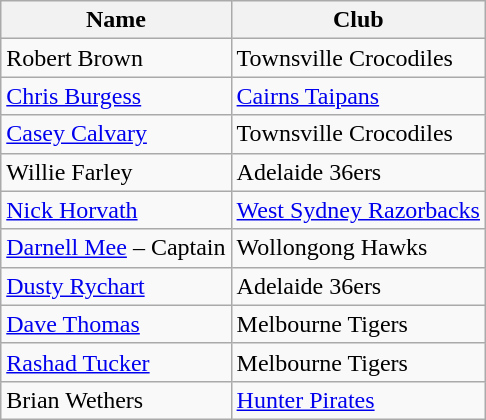<table class="wikitable">
<tr>
<th>Name</th>
<th>Club</th>
</tr>
<tr>
<td>Robert Brown</td>
<td>Townsville Crocodiles</td>
</tr>
<tr>
<td><a href='#'>Chris Burgess</a></td>
<td><a href='#'>Cairns Taipans</a></td>
</tr>
<tr>
<td><a href='#'>Casey Calvary</a></td>
<td>Townsville Crocodiles</td>
</tr>
<tr>
<td>Willie Farley</td>
<td>Adelaide 36ers</td>
</tr>
<tr>
<td><a href='#'>Nick Horvath</a></td>
<td><a href='#'>West Sydney Razorbacks</a></td>
</tr>
<tr>
<td><a href='#'>Darnell Mee</a> – Captain</td>
<td>Wollongong Hawks</td>
</tr>
<tr>
<td><a href='#'>Dusty Rychart</a></td>
<td>Adelaide 36ers</td>
</tr>
<tr>
<td><a href='#'>Dave Thomas</a></td>
<td>Melbourne Tigers</td>
</tr>
<tr>
<td><a href='#'>Rashad Tucker</a></td>
<td>Melbourne Tigers</td>
</tr>
<tr>
<td>Brian Wethers</td>
<td><a href='#'>Hunter Pirates</a></td>
</tr>
</table>
